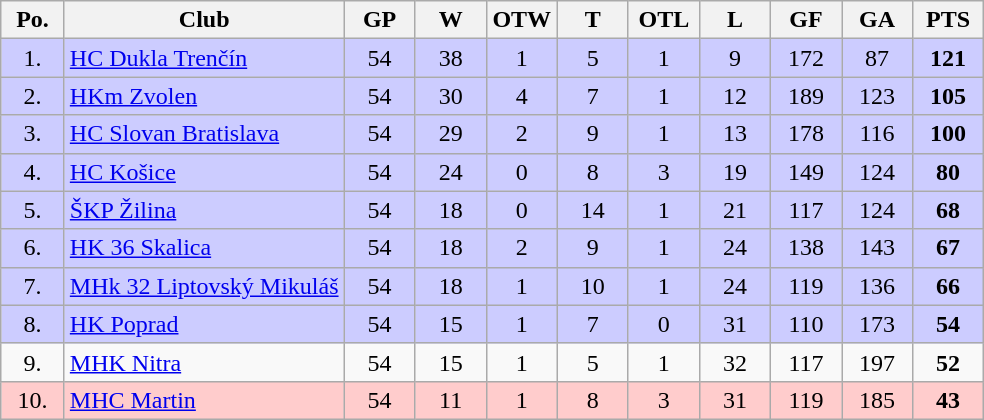<table class="wikitable sortable" style="text-align: center;">
<tr>
<th width="35">Po.</th>
<th>Club</th>
<th width="40">GP</th>
<th width="40">W</th>
<th width="40">OTW</th>
<th width="40">T</th>
<th width="40">OTL</th>
<th width="40">L</th>
<th width="40">GF</th>
<th width="40">GA</th>
<th width="40">PTS</th>
</tr>
<tr bgcolor="ccccff">
<td>1.</td>
<td align=left><a href='#'>HC Dukla Trenčín</a></td>
<td>54</td>
<td>38</td>
<td>1</td>
<td>5</td>
<td>1</td>
<td>9</td>
<td>172</td>
<td>87</td>
<td><strong>121</strong></td>
</tr>
<tr bgcolor="ccccff">
<td>2.</td>
<td align=left><a href='#'>HKm Zvolen</a></td>
<td>54</td>
<td>30</td>
<td>4</td>
<td>7</td>
<td>1</td>
<td>12</td>
<td>189</td>
<td>123</td>
<td><strong>105</strong></td>
</tr>
<tr bgcolor="ccccff">
<td>3.</td>
<td align=left><a href='#'>HC Slovan Bratislava</a></td>
<td>54</td>
<td>29</td>
<td>2</td>
<td>9</td>
<td>1</td>
<td>13</td>
<td>178</td>
<td>116</td>
<td><strong>100</strong></td>
</tr>
<tr bgcolor="ccccff">
<td>4.</td>
<td align=left><a href='#'>HC Košice</a></td>
<td>54</td>
<td>24</td>
<td>0</td>
<td>8</td>
<td>3</td>
<td>19</td>
<td>149</td>
<td>124</td>
<td><strong>80</strong></td>
</tr>
<tr bgcolor="ccccff">
<td>5.</td>
<td align=left><a href='#'>ŠKP Žilina</a></td>
<td>54</td>
<td>18</td>
<td>0</td>
<td>14</td>
<td>1</td>
<td>21</td>
<td>117</td>
<td>124</td>
<td><strong>68</strong></td>
</tr>
<tr bgcolor="ccccff">
<td>6.</td>
<td align=left><a href='#'>HK 36 Skalica</a></td>
<td>54</td>
<td>18</td>
<td>2</td>
<td>9</td>
<td>1</td>
<td>24</td>
<td>138</td>
<td>143</td>
<td><strong>67</strong></td>
</tr>
<tr bgcolor="ccccff">
<td>7.</td>
<td align=left><a href='#'>MHk 32 Liptovský Mikuláš</a></td>
<td>54</td>
<td>18</td>
<td>1</td>
<td>10</td>
<td>1</td>
<td>24</td>
<td>119</td>
<td>136</td>
<td><strong>66</strong></td>
</tr>
<tr bgcolor="ccccff">
<td>8.</td>
<td align=left><a href='#'>HK Poprad</a></td>
<td>54</td>
<td>15</td>
<td>1</td>
<td>7</td>
<td>0</td>
<td>31</td>
<td>110</td>
<td>173</td>
<td><strong>54</strong></td>
</tr>
<tr>
<td>9.</td>
<td align=left><a href='#'>MHK Nitra</a></td>
<td>54</td>
<td>15</td>
<td>1</td>
<td>5</td>
<td>1</td>
<td>32</td>
<td>117</td>
<td>197</td>
<td><strong>52</strong></td>
</tr>
<tr bgcolor="ffcccc">
<td>10.</td>
<td align=left><a href='#'>MHC Martin</a></td>
<td>54</td>
<td>11</td>
<td>1</td>
<td>8</td>
<td>3</td>
<td>31</td>
<td>119</td>
<td>185</td>
<td><strong>43</strong></td>
</tr>
</table>
